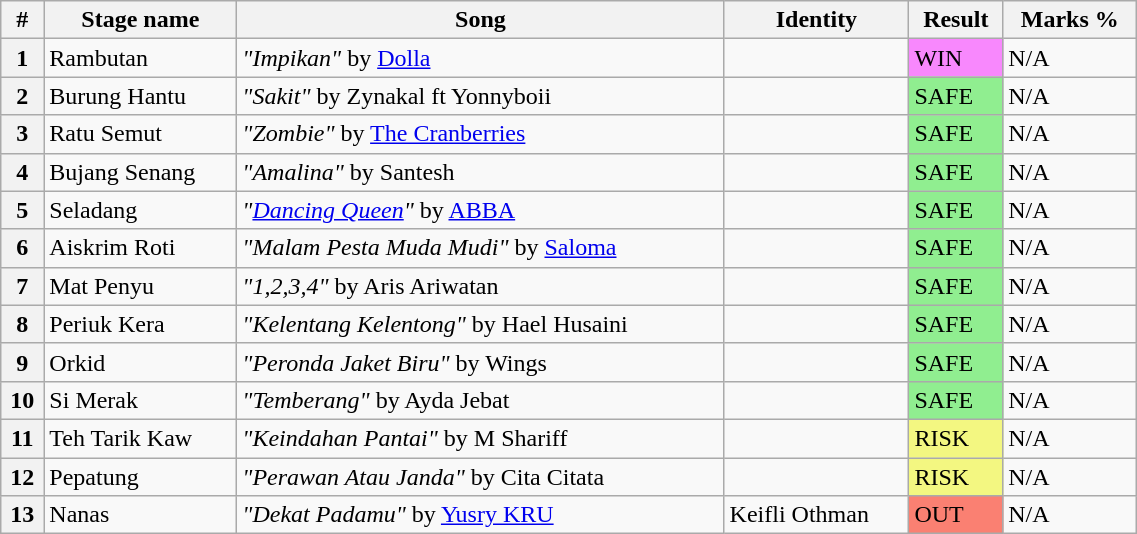<table class="wikitable plainrowheaders" style="width: 60%; style=text-align: center;">
<tr>
<th>#</th>
<th>Stage name</th>
<th>Song</th>
<th>Identity</th>
<th>Result</th>
<th>Marks %</th>
</tr>
<tr>
<th>1</th>
<td>Rambutan</td>
<td><em>"Impikan"</em> by <a href='#'>Dolla</a></td>
<td></td>
<td bgcolor=#F888FD>WIN</td>
<td>N/A</td>
</tr>
<tr>
<th>2</th>
<td>Burung Hantu</td>
<td><em>"Sakit"</em> by Zynakal ft Yonnyboii</td>
<td></td>
<td bgcolor="lightgreen">SAFE</td>
<td>N/A</td>
</tr>
<tr>
<th>3</th>
<td>Ratu Semut</td>
<td><em>"Zombie"</em> by <a href='#'>The Cranberries</a></td>
<td></td>
<td bgcolor="lightgreen">SAFE</td>
<td>N/A</td>
</tr>
<tr>
<th>4</th>
<td>Bujang Senang</td>
<td><em>"Amalina"</em> by Santesh</td>
<td></td>
<td bgcolor="lightgreen">SAFE</td>
<td>N/A</td>
</tr>
<tr>
<th>5</th>
<td>Seladang</td>
<td><em>"<a href='#'>Dancing Queen</a>"</em> by <a href='#'>ABBA</a></td>
<td></td>
<td bgcolor="lightgreen">SAFE</td>
<td>N/A</td>
</tr>
<tr>
<th>6</th>
<td>Aiskrim Roti</td>
<td><em>"Malam Pesta Muda Mudi"</em> by <a href='#'>Saloma</a></td>
<td></td>
<td bgcolor="lightgreen">SAFE</td>
<td>N/A</td>
</tr>
<tr>
<th>7</th>
<td>Mat Penyu</td>
<td><em>"1,2,3,4"</em> by Aris Ariwatan</td>
<td></td>
<td bgcolor="lightgreen">SAFE</td>
<td>N/A</td>
</tr>
<tr>
<th>8</th>
<td>Periuk Kera</td>
<td><em>"Kelentang Kelentong"</em> by Hael Husaini</td>
<td></td>
<td bgcolor="lightgreen">SAFE</td>
<td>N/A</td>
</tr>
<tr>
<th>9</th>
<td>Orkid</td>
<td><em>"Peronda Jaket Biru"</em> by Wings</td>
<td></td>
<td bgcolor="lightgreen">SAFE</td>
<td>N/A</td>
</tr>
<tr>
<th>10</th>
<td>Si Merak</td>
<td><em>"Temberang"</em> by Ayda Jebat</td>
<td></td>
<td bgcolor="lightgreen">SAFE</td>
<td>N/A</td>
</tr>
<tr>
<th>11</th>
<td>Teh Tarik Kaw</td>
<td><em>"Keindahan Pantai"</em> by M Shariff</td>
<td></td>
<td bgcolor=#F3F781>RISK</td>
<td>N/A</td>
</tr>
<tr>
<th>12</th>
<td>Pepatung</td>
<td><em>"Perawan Atau Janda"</em> by Cita Citata</td>
<td></td>
<td bgcolor=#F3F781>RISK</td>
<td>N/A</td>
</tr>
<tr>
<th>13</th>
<td>Nanas</td>
<td><em>"Dekat Padamu"</em> by <a href='#'>Yusry KRU</a></td>
<td>Keifli Othman</td>
<td bgcolor=salmon>OUT</td>
<td>N/A</td>
</tr>
</table>
